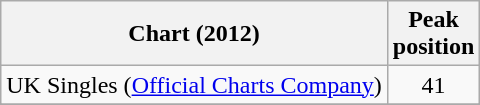<table class="wikitable sortable">
<tr>
<th scope="col">Chart (2012)</th>
<th scope="col">Peak<br>position</th>
</tr>
<tr>
<td>UK Singles (<a href='#'>Official Charts Company</a>)</td>
<td style="text-align:center;">41</td>
</tr>
<tr>
</tr>
<tr>
</tr>
</table>
